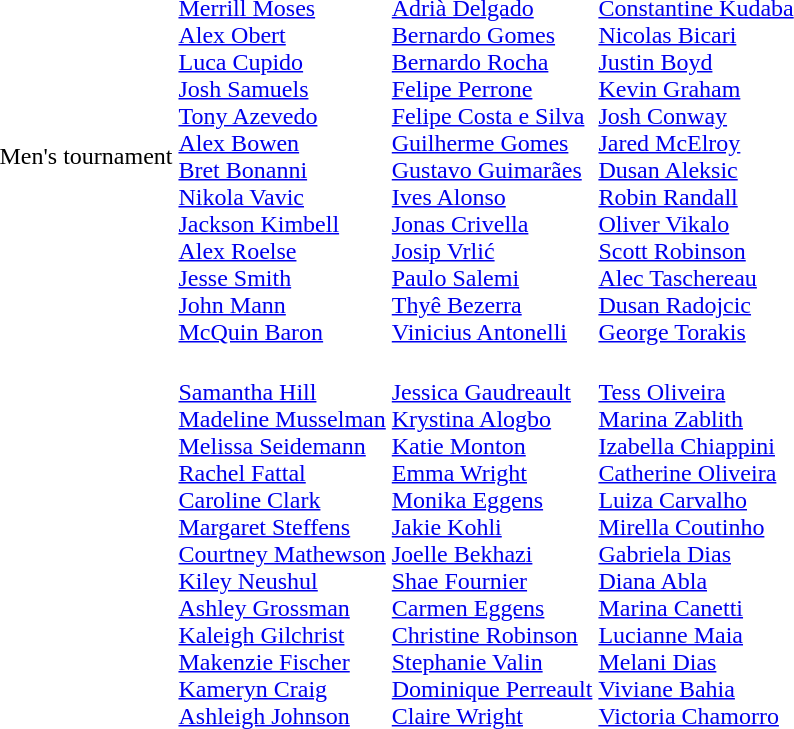<table>
<tr>
<td>Men's tournament <br></td>
<td><br><a href='#'>Merrill Moses</a><br><a href='#'>Alex Obert</a><br><a href='#'>Luca Cupido</a><br><a href='#'>Josh Samuels</a><br><a href='#'>Tony Azevedo</a><br><a href='#'>Alex Bowen</a><br><a href='#'>Bret Bonanni</a><br><a href='#'>Nikola Vavic</a><br><a href='#'>Jackson Kimbell</a><br><a href='#'>Alex Roelse</a><br><a href='#'>Jesse Smith</a><br><a href='#'>John Mann</a><br><a href='#'>McQuin Baron</a></td>
<td><br><a href='#'>Adrià Delgado</a><br><a href='#'>Bernardo Gomes</a><br><a href='#'>Bernardo Rocha</a><br><a href='#'>Felipe Perrone</a><br><a href='#'>Felipe Costa e Silva</a><br><a href='#'>Guilherme Gomes</a><br><a href='#'>Gustavo Guimarães</a><br><a href='#'>Ives Alonso</a><br><a href='#'>Jonas Crivella</a><br><a href='#'>Josip Vrlić</a><br><a href='#'>Paulo Salemi</a><br><a href='#'>Thyê Bezerra</a><br><a href='#'>Vinicius Antonelli</a></td>
<td><br><a href='#'>Constantine Kudaba</a><br><a href='#'>Nicolas Bicari</a><br><a href='#'>Justin Boyd</a><br><a href='#'>Kevin Graham</a><br><a href='#'>Josh Conway</a><br><a href='#'>Jared McElroy</a><br><a href='#'>Dusan Aleksic</a><br><a href='#'>Robin Randall</a><br><a href='#'>Oliver Vikalo</a><br><a href='#'>Scott Robinson</a><br><a href='#'>Alec Taschereau</a><br><a href='#'>Dusan Radojcic</a><br><a href='#'>George Torakis</a></td>
</tr>
<tr>
<td><br></td>
<td><br><a href='#'>Samantha Hill</a><br><a href='#'>Madeline Musselman</a><br><a href='#'>Melissa Seidemann</a><br><a href='#'>Rachel Fattal</a><br><a href='#'>Caroline Clark</a><br><a href='#'>Margaret Steffens</a><br><a href='#'>Courtney Mathewson</a><br><a href='#'>Kiley Neushul</a><br><a href='#'>Ashley Grossman</a><br><a href='#'>Kaleigh Gilchrist</a><br><a href='#'>Makenzie Fischer</a><br><a href='#'>Kameryn Craig</a><br><a href='#'>Ashleigh Johnson</a></td>
<td><br><a href='#'>Jessica Gaudreault</a><br><a href='#'>Krystina Alogbo</a><br><a href='#'>Katie Monton</a><br><a href='#'>Emma Wright</a><br><a href='#'>Monika Eggens</a><br><a href='#'>Jakie Kohli</a><br><a href='#'>Joelle Bekhazi</a><br><a href='#'>Shae Fournier</a><br><a href='#'>Carmen Eggens</a><br><a href='#'>Christine Robinson</a><br><a href='#'>Stephanie Valin</a><br><a href='#'>Dominique Perreault</a><br><a href='#'>Claire Wright</a></td>
<td><br><a href='#'>Tess Oliveira</a><br><a href='#'>Marina Zablith</a><br><a href='#'>Izabella Chiappini</a><br><a href='#'>Catherine Oliveira</a><br><a href='#'>Luiza Carvalho</a><br><a href='#'>Mirella Coutinho</a><br><a href='#'>Gabriela Dias</a><br><a href='#'>Diana Abla</a><br><a href='#'>Marina Canetti</a><br><a href='#'>Lucianne Maia</a><br><a href='#'>Melani Dias</a><br><a href='#'>Viviane Bahia</a><br><a href='#'>Victoria Chamorro</a></td>
</tr>
</table>
